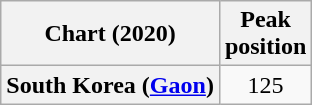<table class="wikitable sortable plainrowheaders" style="text-align:center">
<tr>
<th scope="col">Chart (2020)</th>
<th scope="col">Peak<br>position</th>
</tr>
<tr>
<th scope="row">South Korea (<a href='#'>Gaon</a>)</th>
<td>125</td>
</tr>
</table>
